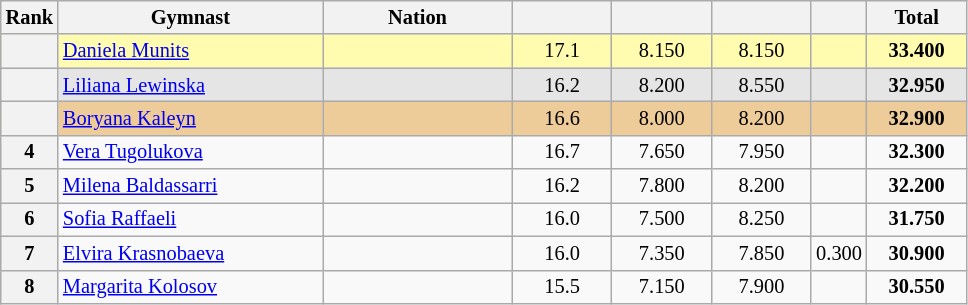<table class="wikitable sortable" style="text-align:center; font-size:85%">
<tr>
<th scope="col" style="width:20px;">Rank</th>
<th ! scope="col" style="width:170px;">Gymnast</th>
<th ! scope="col" style="width:120px;">Nation</th>
<th ! scope="col" style="width:60px;"></th>
<th ! scope="col" style="width:60px;"></th>
<th ! scope="col" style="width:60px;"></th>
<th ! scope="col" style="width:30px;"></th>
<th ! scope="col" style="width:60px;">Total</th>
</tr>
<tr bgcolor=fffcaf>
<th scope=row></th>
<td align=left><a href='#'>Daniela Munits</a></td>
<td align=left></td>
<td>17.1</td>
<td>8.150</td>
<td>8.150</td>
<td></td>
<td><strong>33.400</strong></td>
</tr>
<tr bgcolor=e5e5e5>
<th scope=row></th>
<td align=left><a href='#'>Liliana Lewinska</a></td>
<td align=left></td>
<td>16.2</td>
<td>8.200</td>
<td>8.550</td>
<td></td>
<td><strong>32.950</strong></td>
</tr>
<tr bgcolor=eecc99>
<th scope=row></th>
<td align=left><a href='#'>Boryana Kaleyn</a></td>
<td align=left></td>
<td>16.6</td>
<td>8.000</td>
<td>8.200</td>
<td></td>
<td><strong>32.900</strong></td>
</tr>
<tr>
<th scope=row>4</th>
<td align=left><a href='#'>Vera Tugolukova</a></td>
<td align=left></td>
<td>16.7</td>
<td>7.650</td>
<td>7.950</td>
<td></td>
<td><strong>32.300</strong></td>
</tr>
<tr>
<th scope=row>5</th>
<td align=left><a href='#'>Milena Baldassarri</a></td>
<td align=left></td>
<td>16.2</td>
<td>7.800</td>
<td>8.200</td>
<td></td>
<td><strong>32.200</strong></td>
</tr>
<tr>
<th scope=row>6</th>
<td align=left><a href='#'>Sofia Raffaeli</a></td>
<td align=left></td>
<td>16.0</td>
<td>7.500</td>
<td>8.250</td>
<td></td>
<td><strong>31.750</strong></td>
</tr>
<tr>
<th scope=row>7</th>
<td align=left><a href='#'>Elvira Krasnobaeva</a></td>
<td align=left></td>
<td>16.0</td>
<td>7.350</td>
<td>7.850</td>
<td>0.300</td>
<td><strong>30.900</strong></td>
</tr>
<tr>
<th scope=row>8</th>
<td align=left><a href='#'>Margarita Kolosov</a></td>
<td align=left></td>
<td>15.5</td>
<td>7.150</td>
<td>7.900</td>
<td></td>
<td><strong>30.550</strong></td>
</tr>
</table>
